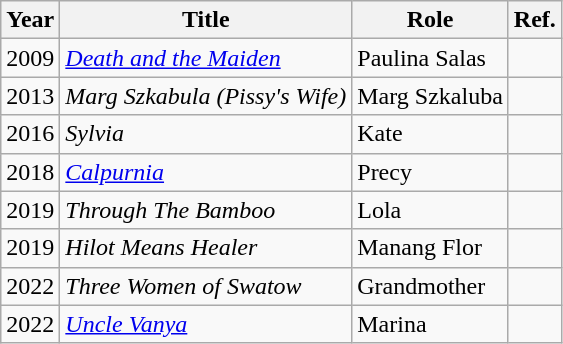<table class="wikitable">
<tr>
<th>Year</th>
<th>Title</th>
<th>Role</th>
<th>Ref.</th>
</tr>
<tr>
<td>2009</td>
<td><em><a href='#'>Death and the Maiden</a></em></td>
<td>Paulina Salas</td>
<td></td>
</tr>
<tr>
<td>2013</td>
<td><em>Marg Szkabula (Pissy's Wife)</em></td>
<td>Marg Szkaluba</td>
<td></td>
</tr>
<tr>
<td>2016</td>
<td><em>Sylvia</em></td>
<td>Kate</td>
<td></td>
</tr>
<tr>
<td>2018</td>
<td><em><a href='#'>Calpurnia</a></em></td>
<td>Precy</td>
<td></td>
</tr>
<tr>
<td>2019</td>
<td><em>Through The Bamboo</em></td>
<td>Lola</td>
<td></td>
</tr>
<tr>
<td>2019</td>
<td><em>Hilot Means Healer</em></td>
<td>Manang Flor</td>
<td></td>
</tr>
<tr>
<td>2022</td>
<td><em>Three Women of Swatow</em></td>
<td>Grandmother</td>
<td></td>
</tr>
<tr>
<td>2022</td>
<td><em><a href='#'>Uncle Vanya</a></em></td>
<td>Marina</td>
<td></td>
</tr>
</table>
